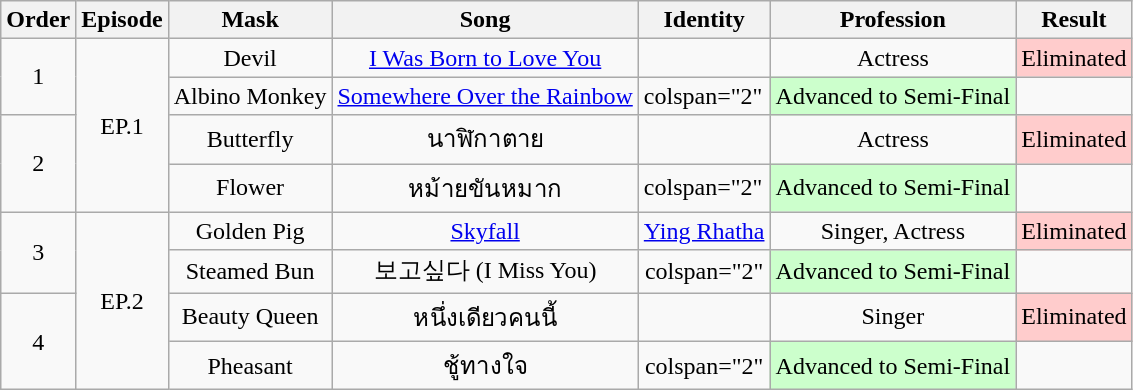<table class="wikitable">
<tr>
<th>Order</th>
<th>Episode</th>
<th>Mask</th>
<th>Song</th>
<th>Identity</th>
<th>Profession</th>
<th>Result</th>
</tr>
<tr>
<td rowspan="2" style="text-align:center;">1</td>
<td rowspan="4" align="center">EP.1</td>
<td style="text-align:center;">Devil</td>
<td style="text-align:center;"><a href='#'>I Was Born to Love You</a></td>
<td style="text-align:center;"></td>
<td style="text-align:center;">Actress</td>
<td style="text-align:center; background:#ffcccc;">Eliminated</td>
</tr>
<tr>
<td style="text-align:center;">Albino Monkey</td>
<td style="text-align:center;"><a href='#'>Somewhere Over the Rainbow</a></td>
<td>colspan="2"  </td>
<td style="text-align:center; background:#ccffcc;">Advanced to Semi-Final</td>
</tr>
<tr>
<td rowspan="2" style="text-align:center;">2</td>
<td style="text-align:center;">Butterfly</td>
<td style="text-align:center;">นาฬิกาตาย</td>
<td style="text-align:center;"></td>
<td style="text-align:center;">Actress</td>
<td style="text-align:center; background:#ffcccc;">Eliminated</td>
</tr>
<tr>
<td style="text-align:center;">Flower</td>
<td style="text-align:center;">หม้ายขันหมาก</td>
<td>colspan="2"  </td>
<td style="text-align:center; background:#ccffcc;">Advanced to Semi-Final</td>
</tr>
<tr style="text-align:center;">
<td rowspan="2">3</td>
<td rowspan="4" align="center">EP.2</td>
<td>Golden Pig</td>
<td><a href='#'>Skyfall</a></td>
<td><a href='#'>Ying Rhatha</a></td>
<td>Singer, Actress</td>
<td style="text-align:center; background:#ffcccc;">Eliminated</td>
</tr>
<tr style="text-align:center;">
<td>Steamed Bun</td>
<td>보고싶다 (I Miss You)</td>
<td>colspan="2"  </td>
<td style="text-align:center; background:#ccffcc;">Advanced to Semi-Final</td>
</tr>
<tr style="text-align:center;">
<td rowspan="2">4</td>
<td>Beauty Queen</td>
<td>หนึ่งเดียวคนนี้</td>
<td style="text-align:center;"></td>
<td style="text-align:center;">Singer</td>
<td style="text-align:center; background:#ffcccc;">Eliminated</td>
</tr>
<tr style="text-align:center;">
<td>Pheasant</td>
<td>ชู้ทางใจ</td>
<td>colspan="2"  </td>
<td style="text-align:center; background:#ccffcc;">Advanced to Semi-Final</td>
</tr>
</table>
